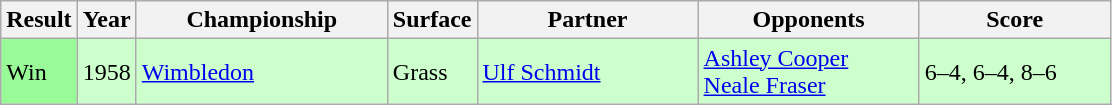<table class='sortable wikitable'>
<tr>
<th style="width:40px">Result</th>
<th style="width:30px">Year</th>
<th style="width:160px">Championship</th>
<th style="width:50px">Surface</th>
<th style="width:140px">Partner</th>
<th style="width:140px">Opponents</th>
<th style="width:120px" class="unsortable">Score</th>
</tr>
<tr style="background:#ccffcc;">
<td style="background:#98fb98;">Win</td>
<td>1958</td>
<td><a href='#'>Wimbledon</a></td>
<td>Grass</td>
<td> <a href='#'>Ulf Schmidt</a></td>
<td> <a href='#'>Ashley Cooper</a><br> <a href='#'>Neale Fraser</a></td>
<td>6–4, 6–4, 8–6</td>
</tr>
</table>
